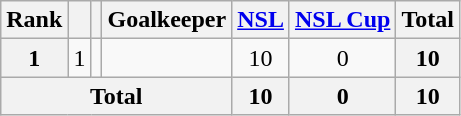<table class="wikitable sortable" style="text-align:center">
<tr>
<th>Rank</th>
<th></th>
<th></th>
<th>Goalkeeper</th>
<th><a href='#'>NSL</a></th>
<th><a href='#'>NSL Cup</a></th>
<th>Total</th>
</tr>
<tr>
<th>1</th>
<td>1</td>
<td></td>
<td align="left"></td>
<td>10</td>
<td>0</td>
<th>10</th>
</tr>
<tr>
<th colspan="4">Total</th>
<th>10</th>
<th>0</th>
<th>10</th>
</tr>
</table>
